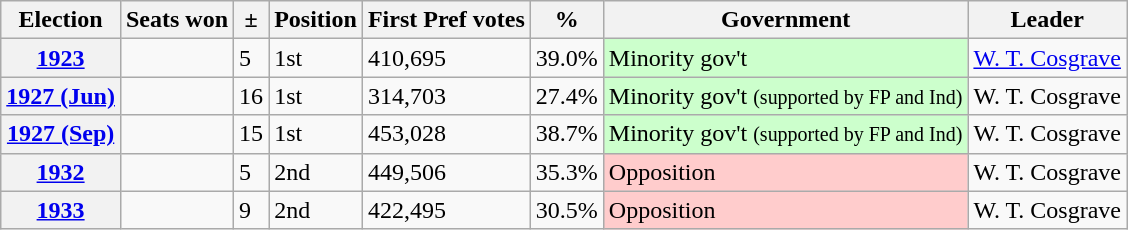<table class="wikitable">
<tr>
<th>Election</th>
<th>Seats won</th>
<th>±</th>
<th>Position</th>
<th>First Pref votes</th>
<th>%</th>
<th>Government</th>
<th>Leader</th>
</tr>
<tr>
<th><a href='#'>1923</a></th>
<td></td>
<td>5</td>
<td>1st</td>
<td>410,695</td>
<td>39.0%</td>
<td style="background-color:#CCFFCC">Minority gov't</td>
<td><a href='#'>W. T. Cosgrave</a></td>
</tr>
<tr>
<th><a href='#'>1927 (Jun)</a></th>
<td></td>
<td>16</td>
<td>1st</td>
<td>314,703</td>
<td>27.4%</td>
<td style="background-color:#CCFFCC">Minority gov't <small>(supported by FP and Ind)</small></td>
<td>W. T. Cosgrave</td>
</tr>
<tr>
<th><a href='#'>1927 (Sep)</a></th>
<td></td>
<td>15</td>
<td>1st</td>
<td>453,028</td>
<td>38.7%</td>
<td style="background-color:#CCFFCC">Minority gov't <small>(supported by FP and Ind)</small></td>
<td>W. T. Cosgrave</td>
</tr>
<tr>
<th><a href='#'>1932</a></th>
<td></td>
<td>5</td>
<td>2nd</td>
<td>449,506</td>
<td>35.3%</td>
<td style="background-color:#FFCCCC">Opposition</td>
<td>W. T. Cosgrave</td>
</tr>
<tr>
<th><a href='#'>1933</a></th>
<td></td>
<td>9</td>
<td>2nd</td>
<td>422,495</td>
<td>30.5%</td>
<td style="background-color:#FFCCCC">Opposition</td>
<td>W. T. Cosgrave</td>
</tr>
</table>
